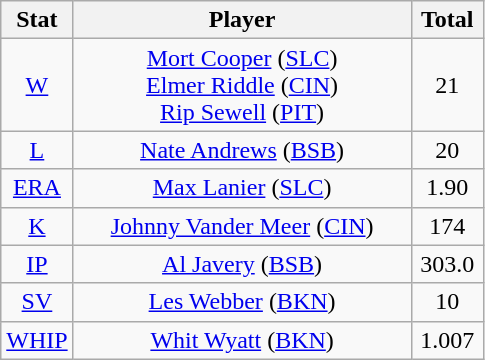<table class="wikitable" style="text-align:center;">
<tr>
<th style="width:15%;">Stat</th>
<th>Player</th>
<th style="width:15%;">Total</th>
</tr>
<tr>
<td><a href='#'>W</a></td>
<td><a href='#'>Mort Cooper</a> (<a href='#'>SLC</a>)<br><a href='#'>Elmer Riddle</a> (<a href='#'>CIN</a>)<br><a href='#'>Rip Sewell</a> (<a href='#'>PIT</a>)</td>
<td>21</td>
</tr>
<tr>
<td><a href='#'>L</a></td>
<td><a href='#'>Nate Andrews</a> (<a href='#'>BSB</a>)</td>
<td>20</td>
</tr>
<tr>
<td><a href='#'>ERA</a></td>
<td><a href='#'>Max Lanier</a> (<a href='#'>SLC</a>)</td>
<td>1.90</td>
</tr>
<tr>
<td><a href='#'>K</a></td>
<td><a href='#'>Johnny Vander Meer</a> (<a href='#'>CIN</a>)</td>
<td>174</td>
</tr>
<tr>
<td><a href='#'>IP</a></td>
<td><a href='#'>Al Javery</a> (<a href='#'>BSB</a>)</td>
<td>303.0</td>
</tr>
<tr>
<td><a href='#'>SV</a></td>
<td><a href='#'>Les Webber</a> (<a href='#'>BKN</a>)</td>
<td>10</td>
</tr>
<tr>
<td><a href='#'>WHIP</a></td>
<td><a href='#'>Whit Wyatt</a> (<a href='#'>BKN</a>)</td>
<td>1.007</td>
</tr>
</table>
